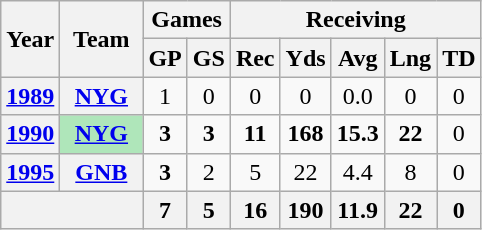<table class="wikitable" style="text-align:center">
<tr>
<th rowspan="2">Year</th>
<th rowspan="2">Team</th>
<th colspan="2">Games</th>
<th colspan="5">Receiving</th>
</tr>
<tr>
<th>GP</th>
<th>GS</th>
<th>Rec</th>
<th>Yds</th>
<th>Avg</th>
<th>Lng</th>
<th>TD</th>
</tr>
<tr>
<th><a href='#'>1989</a></th>
<th><a href='#'>NYG</a></th>
<td>1</td>
<td>0</td>
<td>0</td>
<td>0</td>
<td>0.0</td>
<td>0</td>
<td>0</td>
</tr>
<tr>
<th><a href='#'>1990</a></th>
<th style="background:#afe6ba; width:3em;"><a href='#'>NYG</a></th>
<td><strong>3</strong></td>
<td><strong>3</strong></td>
<td><strong>11</strong></td>
<td><strong>168</strong></td>
<td><strong>15.3</strong></td>
<td><strong>22</strong></td>
<td>0</td>
</tr>
<tr>
<th><a href='#'>1995</a></th>
<th><a href='#'>GNB</a></th>
<td><strong>3</strong></td>
<td>2</td>
<td>5</td>
<td>22</td>
<td>4.4</td>
<td>8</td>
<td>0</td>
</tr>
<tr>
<th colspan="2"></th>
<th>7</th>
<th>5</th>
<th>16</th>
<th>190</th>
<th>11.9</th>
<th>22</th>
<th>0</th>
</tr>
</table>
